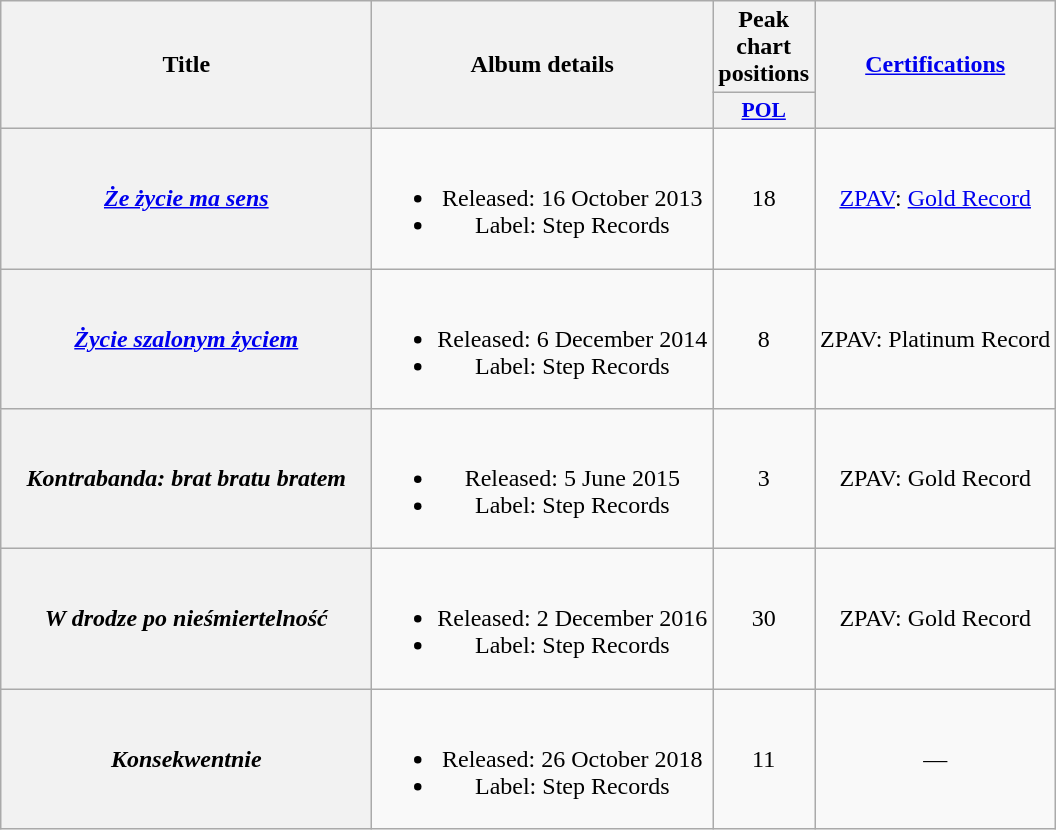<table class="wikitable plainrowheaders" style="text-align:center;">
<tr>
<th rowspan="2" scope="col" style="width:15em;">Title</th>
<th rowspan="2" scope="col">Album details</th>
<th colspan="1" scope="col">Peak chart positions</th>
<th colspan="1" rowspan="2"><a href='#'>Certifications</a></th>
</tr>
<tr>
<th scope="col" style="width:3em;font-size:90%;"><a href='#'>POL</a></th>
</tr>
<tr>
<th scope="row"><em><a href='#'>Że życie ma sens</a></em></th>
<td><br><ul><li>Released: 16 October 2013</li><li>Label: Step Records</li></ul></td>
<td>18</td>
<td><a href='#'>ZPAV</a>: <a href='#'>Gold Record</a></td>
</tr>
<tr>
<th scope="row"><em><a href='#'>Życie szalonym życiem</a></em></th>
<td><br><ul><li>Released: 6 December 2014</li><li>Label: Step Records</li></ul></td>
<td>8</td>
<td>ZPAV: Platinum Record</td>
</tr>
<tr>
<th scope="row"><em>Kontrabanda: brat bratu bratem</em></th>
<td><br><ul><li>Released: 5 June 2015</li><li>Label: Step Records</li></ul></td>
<td>3</td>
<td>ZPAV: Gold Record</td>
</tr>
<tr>
<th scope="row"><em>W drodze po nieśmiertelność</em></th>
<td><br><ul><li>Released: 2 December 2016</li><li>Label: Step Records</li></ul></td>
<td>30</td>
<td>ZPAV: Gold Record</td>
</tr>
<tr>
<th scope="row"><em>Konsekwentnie</em></th>
<td><br><ul><li>Released: 26 October 2018</li><li>Label: Step Records</li></ul></td>
<td>11</td>
<td>—</td>
</tr>
</table>
